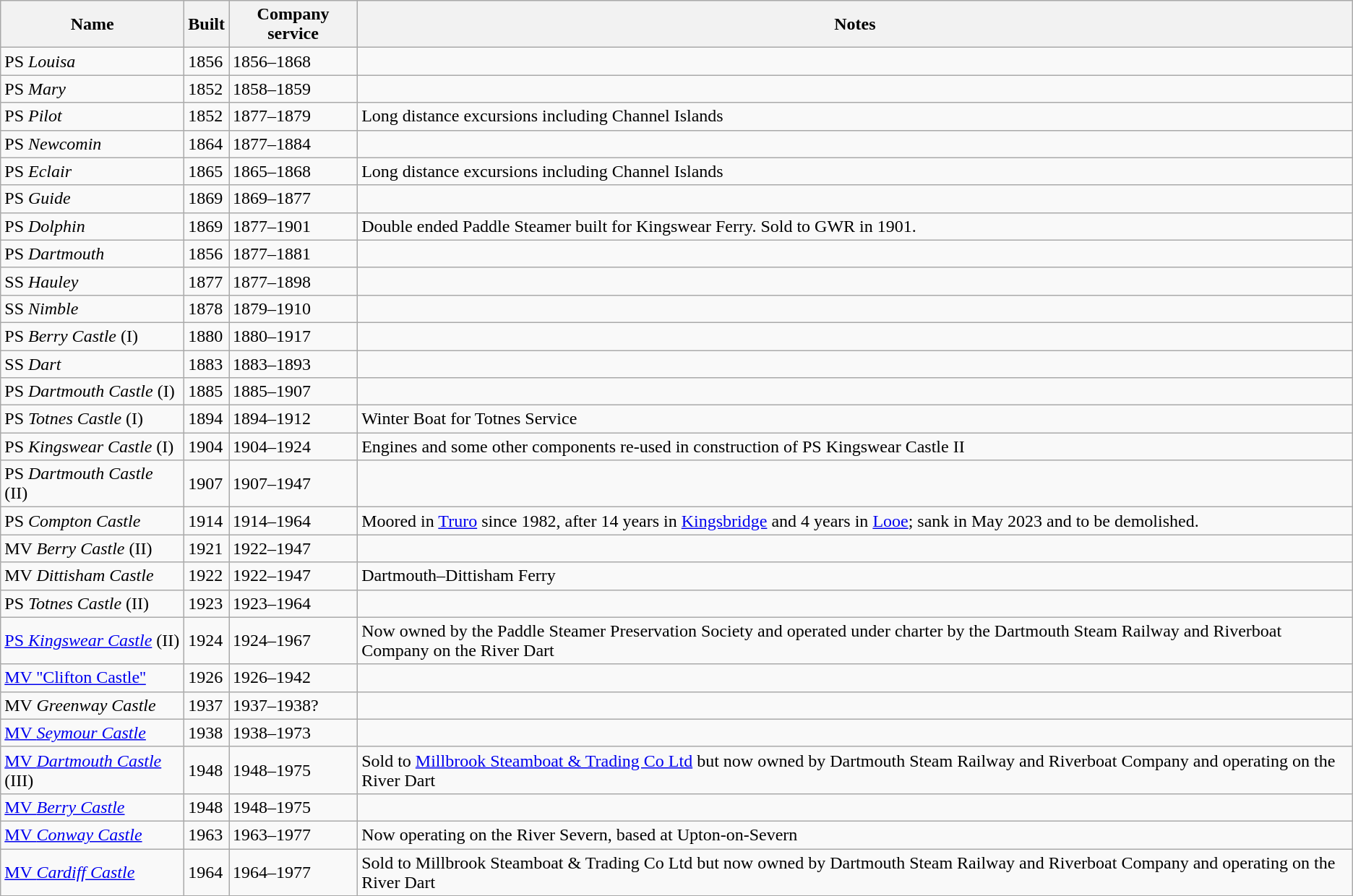<table class="wikitable">
<tr>
<th>Name</th>
<th>Built</th>
<th>Company service</th>
<th>Notes</th>
</tr>
<tr>
<td>PS <em>Louisa</em></td>
<td>1856</td>
<td>1856–1868</td>
<td></td>
</tr>
<tr>
<td>PS <em>Mary</em></td>
<td>1852</td>
<td>1858–1859</td>
<td></td>
</tr>
<tr>
<td>PS <em>Pilot</em></td>
<td>1852</td>
<td>1877–1879</td>
<td>Long distance excursions including Channel Islands</td>
</tr>
<tr>
<td>PS <em>Newcomin</em></td>
<td>1864</td>
<td>1877–1884</td>
<td></td>
</tr>
<tr>
<td>PS <em>Eclair</em></td>
<td>1865</td>
<td>1865–1868</td>
<td>Long distance excursions including Channel Islands</td>
</tr>
<tr>
<td>PS <em>Guide</em></td>
<td>1869</td>
<td>1869–1877</td>
<td></td>
</tr>
<tr>
<td>PS <em>Dolphin</em></td>
<td>1869</td>
<td>1877–1901</td>
<td>Double ended Paddle Steamer built for Kingswear Ferry. Sold to GWR in 1901.</td>
</tr>
<tr>
<td>PS <em>Dartmouth</em></td>
<td>1856</td>
<td>1877–1881</td>
<td></td>
</tr>
<tr>
<td>SS <em>Hauley</em></td>
<td>1877</td>
<td>1877–1898</td>
<td></td>
</tr>
<tr>
<td>SS <em>Nimble</em></td>
<td>1878</td>
<td>1879–1910</td>
<td></td>
</tr>
<tr>
<td>PS <em>Berry Castle</em> (I)</td>
<td>1880</td>
<td>1880–1917</td>
<td></td>
</tr>
<tr>
<td>SS <em>Dart</em></td>
<td>1883</td>
<td>1883–1893</td>
<td></td>
</tr>
<tr>
<td>PS <em>Dartmouth Castle</em> (I)</td>
<td>1885</td>
<td>1885–1907</td>
<td></td>
</tr>
<tr>
<td>PS <em>Totnes Castle</em> (I)</td>
<td>1894</td>
<td>1894–1912</td>
<td>Winter Boat for Totnes Service</td>
</tr>
<tr>
<td>PS <em>Kingswear Castle</em> (I)</td>
<td>1904</td>
<td>1904–1924</td>
<td>Engines and some other components re-used in construction of PS Kingswear Castle II</td>
</tr>
<tr>
<td>PS <em>Dartmouth Castle</em> (II)</td>
<td>1907</td>
<td>1907–1947</td>
<td></td>
</tr>
<tr>
<td>PS <em>Compton Castle</em></td>
<td>1914</td>
<td>1914–1964</td>
<td>Moored in <a href='#'>Truro</a> since 1982, after 14 years in <a href='#'>Kingsbridge</a> and 4 years in <a href='#'>Looe</a>; sank in May 2023 and to be demolished.</td>
</tr>
<tr>
<td>MV <em>Berry Castle</em> (II)</td>
<td>1921</td>
<td>1922–1947</td>
<td></td>
</tr>
<tr>
<td>MV <em>Dittisham Castle</em></td>
<td>1922</td>
<td>1922–1947</td>
<td>Dartmouth–Dittisham Ferry</td>
</tr>
<tr>
<td>PS <em>Totnes Castle</em> (II)</td>
<td>1923</td>
<td>1923–1964</td>
<td></td>
</tr>
<tr>
<td><a href='#'>PS <em>Kingswear Castle</em></a> (II)</td>
<td>1924</td>
<td>1924–1967</td>
<td>Now owned by the Paddle Steamer Preservation Society and operated under charter by the Dartmouth Steam Railway and Riverboat Company on the River Dart</td>
</tr>
<tr>
<td><a href='#'>MV ''Clifton Castle''</a></td>
<td>1926</td>
<td>1926–1942</td>
<td></td>
</tr>
<tr>
<td>MV <em>Greenway Castle</em></td>
<td>1937</td>
<td>1937–1938?</td>
<td></td>
</tr>
<tr>
<td><a href='#'>MV <em>Seymour Castle</em></a></td>
<td>1938</td>
<td>1938–1973</td>
<td></td>
</tr>
<tr>
<td><a href='#'>MV <em>Dartmouth Castle</em></a> (III)</td>
<td>1948</td>
<td>1948–1975</td>
<td>Sold to <a href='#'>Millbrook Steamboat & Trading Co Ltd</a> but now owned by Dartmouth Steam Railway and Riverboat Company and operating on the River Dart</td>
</tr>
<tr>
<td><a href='#'>MV <em>Berry Castle</em></a></td>
<td>1948</td>
<td>1948–1975</td>
<td></td>
</tr>
<tr>
<td><a href='#'>MV <em>Conway Castle</em></a></td>
<td>1963</td>
<td>1963–1977</td>
<td>Now operating on the River Severn, based at Upton-on-Severn</td>
</tr>
<tr>
<td><a href='#'>MV <em>Cardiff Castle</em></a></td>
<td>1964</td>
<td>1964–1977</td>
<td>Sold to Millbrook Steamboat & Trading Co Ltd but now owned by Dartmouth Steam Railway and Riverboat Company and operating on the River Dart</td>
</tr>
<tr>
</tr>
</table>
